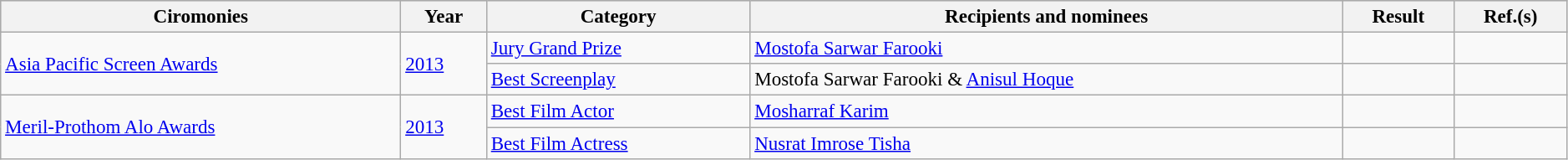<table class="wikitable sortable" width="99%" style=font-size:96%>
<tr style="background:#ccc;">
<th>Ciromonies</th>
<th>Year</th>
<th>Category</th>
<th>Recipients and nominees</th>
<th>Result</th>
<th>Ref.(s)</th>
</tr>
<tr>
<td rowspan="2"><a href='#'>Asia Pacific Screen Awards</a></td>
<td rowspan="2"><a href='#'>2013</a></td>
<td><a href='#'>Jury Grand Prize</a></td>
<td><a href='#'>Mostofa Sarwar Farooki</a></td>
<td></td>
<td></td>
</tr>
<tr>
<td><a href='#'>Best Screenplay</a></td>
<td>Mostofa Sarwar Farooki  & <a href='#'>Anisul Hoque</a></td>
<td></td>
<td></td>
</tr>
<tr>
<td rowspan="2"><a href='#'>Meril-Prothom Alo Awards</a></td>
<td rowspan="2"><a href='#'>2013</a></td>
<td><a href='#'>Best Film Actor</a></td>
<td><a href='#'>Mosharraf Karim</a></td>
<td></td>
<td></td>
</tr>
<tr>
<td><a href='#'>Best Film Actress</a></td>
<td><a href='#'>Nusrat Imrose Tisha</a></td>
<td></td>
<td></td>
</tr>
</table>
